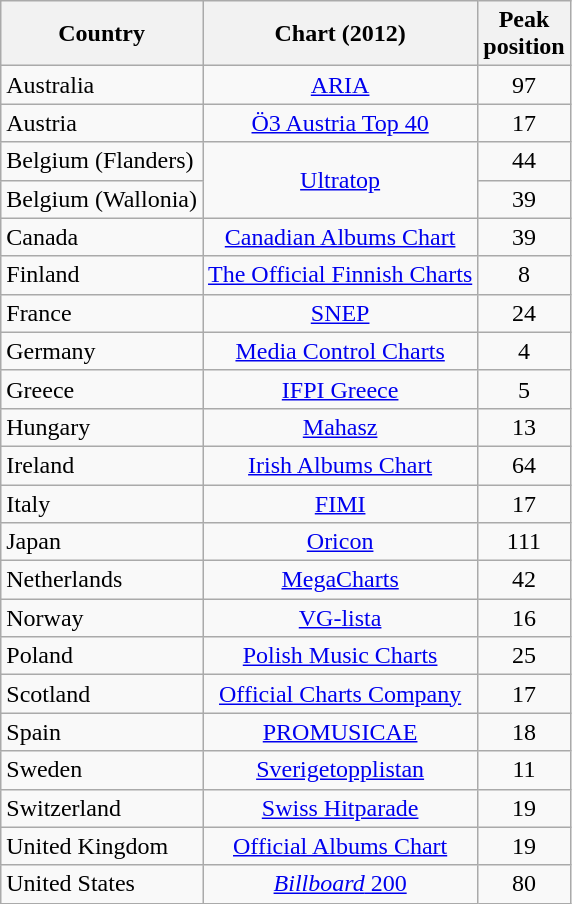<table class="wikitable sortable">
<tr>
<th>Country</th>
<th>Chart (2012)</th>
<th>Peak<br>position</th>
</tr>
<tr>
<td>Australia</td>
<td style="text-align:center;"><a href='#'>ARIA</a></td>
<td style="text-align:center;">97</td>
</tr>
<tr>
<td>Austria</td>
<td style="text-align:center;"><a href='#'>Ö3 Austria Top 40</a></td>
<td style="text-align:center;">17</td>
</tr>
<tr>
<td>Belgium (Flanders)</td>
<td style="text-align:center;" rowspan=2><a href='#'>Ultratop</a></td>
<td style="text-align:center;">44</td>
</tr>
<tr>
<td>Belgium (Wallonia)</td>
<td style="text-align:center;">39</td>
</tr>
<tr>
<td>Canada</td>
<td style="text-align:center;"><a href='#'>Canadian Albums Chart</a></td>
<td style="text-align:center;">39</td>
</tr>
<tr>
<td>Finland</td>
<td style="text-align:center;"><a href='#'>The Official Finnish Charts</a></td>
<td style="text-align:center;">8</td>
</tr>
<tr>
<td>France</td>
<td style="text-align:center;"><a href='#'>SNEP</a></td>
<td style="text-align:center;">24</td>
</tr>
<tr>
<td>Germany</td>
<td style="text-align:center;"><a href='#'>Media Control Charts</a></td>
<td style="text-align:center;">4</td>
</tr>
<tr>
<td>Greece</td>
<td style="text-align:center;"><a href='#'>IFPI Greece</a></td>
<td style="text-align:center;">5</td>
</tr>
<tr>
<td>Hungary</td>
<td style="text-align:center;"><a href='#'>Mahasz</a></td>
<td style="text-align:center;">13</td>
</tr>
<tr>
<td>Ireland</td>
<td style="text-align:center;"><a href='#'>Irish Albums Chart</a></td>
<td style="text-align:center;">64</td>
</tr>
<tr>
<td>Italy</td>
<td style="text-align:center;"><a href='#'>FIMI</a></td>
<td style="text-align:center;">17</td>
</tr>
<tr>
<td>Japan</td>
<td style="text-align:center;"><a href='#'>Oricon</a></td>
<td style="text-align:center;">111</td>
</tr>
<tr>
<td>Netherlands</td>
<td style="text-align:center;"><a href='#'>MegaCharts</a></td>
<td style="text-align:center;">42</td>
</tr>
<tr>
<td>Norway</td>
<td style="text-align:center;"><a href='#'>VG-lista</a></td>
<td style="text-align:center;">16</td>
</tr>
<tr>
<td>Poland</td>
<td style="text-align:center;"><a href='#'>Polish Music Charts</a></td>
<td style="text-align:center;">25</td>
</tr>
<tr>
<td>Scotland</td>
<td style="text-align:center;"><a href='#'>Official Charts Company</a></td>
<td style="text-align:center;">17</td>
</tr>
<tr>
<td>Spain</td>
<td style="text-align:center;"><a href='#'>PROMUSICAE</a></td>
<td style="text-align:center;">18</td>
</tr>
<tr>
<td>Sweden</td>
<td style="text-align:center;"><a href='#'>Sverigetopplistan</a></td>
<td style="text-align:center;">11</td>
</tr>
<tr>
<td>Switzerland</td>
<td style="text-align:center;"><a href='#'>Swiss Hitparade</a></td>
<td style="text-align:center;">19</td>
</tr>
<tr>
<td>United Kingdom</td>
<td style="text-align:center;"><a href='#'>Official Albums Chart</a></td>
<td style="text-align:center;">19</td>
</tr>
<tr>
<td>United States</td>
<td style="text-align:center;"><a href='#'><em>Billboard</em> 200</a></td>
<td style="text-align:center;">80</td>
</tr>
</table>
